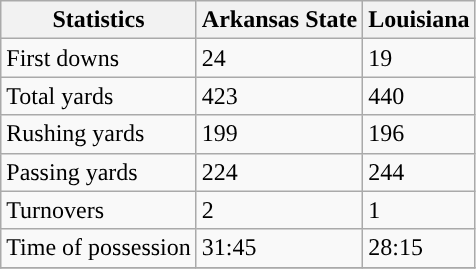<table class="wikitable">
<tr>
<th>Statistics</th>
<th>Arkansas State</th>
<th>Louisiana</th>
</tr>
<tr>
<td>First downs</td>
<td>24</td>
<td>19</td>
</tr>
<tr>
<td>Total yards</td>
<td>423</td>
<td>440</td>
</tr>
<tr>
<td>Rushing yards</td>
<td>199</td>
<td>196</td>
</tr>
<tr>
<td>Passing yards</td>
<td>224</td>
<td>244</td>
</tr>
<tr>
<td>Turnovers</td>
<td>2</td>
<td>1</td>
</tr>
<tr>
<td>Time of possession</td>
<td>31:45</td>
<td>28:15</td>
</tr>
<tr>
</tr>
</table>
